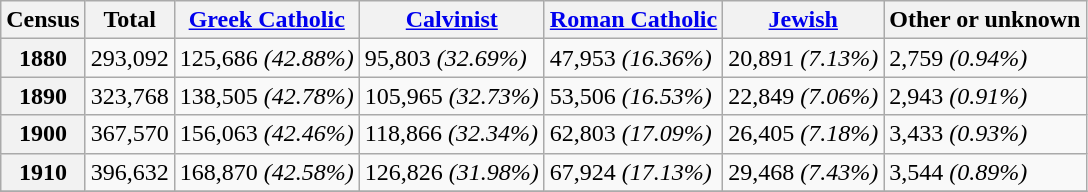<table class="wikitable">
<tr>
<th>Census</th>
<th>Total</th>
<th><a href='#'>Greek Catholic</a></th>
<th><a href='#'>Calvinist</a></th>
<th><a href='#'>Roman Catholic</a></th>
<th><a href='#'>Jewish</a></th>
<th>Other or unknown</th>
</tr>
<tr>
<th>1880</th>
<td>293,092</td>
<td>125,686 <em>(42.88%)</em></td>
<td>95,803 <em>(32.69%)</em></td>
<td>47,953 <em>(16.36%)</em></td>
<td>20,891 <em>(7.13%)</em></td>
<td>2,759 <em>(0.94%)</em></td>
</tr>
<tr>
<th>1890</th>
<td>323,768</td>
<td>138,505 <em>(42.78%)</em></td>
<td>105,965 <em>(32.73%)</em></td>
<td>53,506 <em>(16.53%)</em></td>
<td>22,849 <em>(7.06%)</em></td>
<td>2,943 <em>(0.91%)</em></td>
</tr>
<tr>
<th>1900</th>
<td>367,570</td>
<td>156,063 <em>(42.46%)</em></td>
<td>118,866 <em>(32.34%)</em></td>
<td>62,803 <em>(17.09%)</em></td>
<td>26,405 <em>(7.18%)</em></td>
<td>3,433 <em>(0.93%)</em></td>
</tr>
<tr>
<th>1910</th>
<td>396,632</td>
<td>168,870 <em>(42.58%)</em></td>
<td>126,826 <em>(31.98%)</em></td>
<td>67,924 <em>(17.13%)</em></td>
<td>29,468 <em>(7.43%)</em></td>
<td>3,544 <em>(0.89%)</em></td>
</tr>
<tr>
</tr>
</table>
